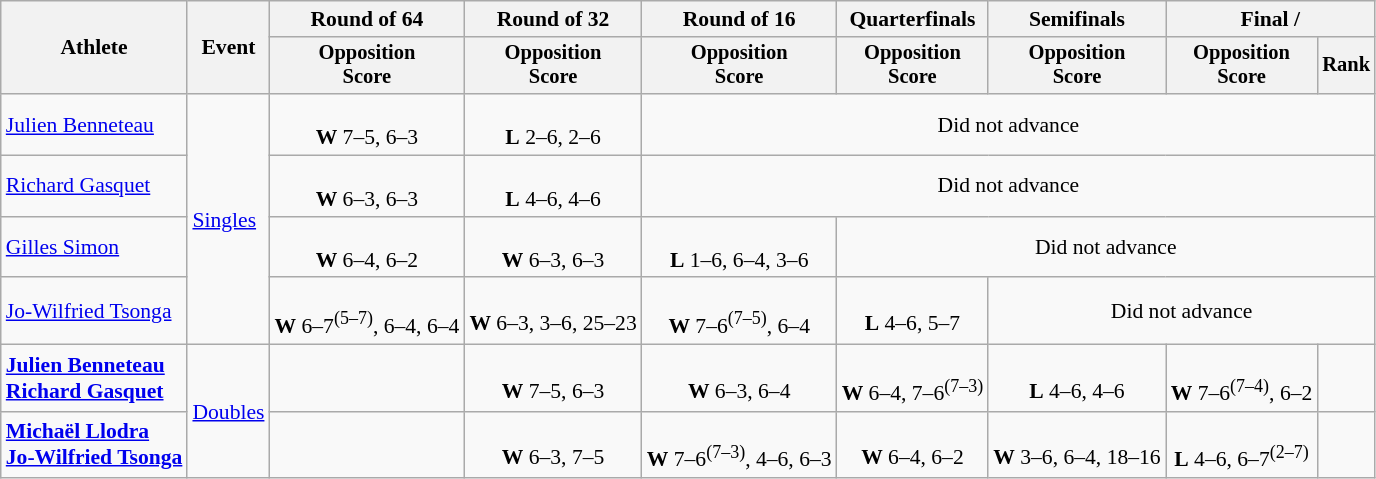<table class=wikitable style="font-size:90%">
<tr>
<th rowspan="2">Athlete</th>
<th rowspan="2">Event</th>
<th>Round of 64</th>
<th>Round of 32</th>
<th>Round of 16</th>
<th>Quarterfinals</th>
<th>Semifinals</th>
<th colspan=2>Final / </th>
</tr>
<tr style="font-size:95%">
<th>Opposition<br>Score</th>
<th>Opposition<br>Score</th>
<th>Opposition<br>Score</th>
<th>Opposition<br>Score</th>
<th>Opposition<br>Score</th>
<th>Opposition<br>Score</th>
<th>Rank</th>
</tr>
<tr align=center>
<td align=left><a href='#'>Julien Benneteau</a></td>
<td align=left rowspan=4><a href='#'>Singles</a></td>
<td><br><strong>W</strong> 7–5, 6–3</td>
<td><br><strong>L</strong> 2–6, 2–6</td>
<td colspan=5>Did not advance</td>
</tr>
<tr align=center>
<td align=left><a href='#'>Richard Gasquet</a></td>
<td><br><strong>W</strong> 6–3, 6–3</td>
<td><br><strong>L</strong> 4–6, 4–6</td>
<td colspan=5>Did not advance</td>
</tr>
<tr align=center>
<td align=left><a href='#'>Gilles Simon</a></td>
<td><br><strong>W</strong> 6–4, 6–2</td>
<td><br><strong>W</strong> 6–3, 6–3</td>
<td><br><strong>L</strong> 1–6, 6–4, 3–6</td>
<td colspan=4>Did not advance</td>
</tr>
<tr align=center>
<td align=left><a href='#'>Jo-Wilfried Tsonga</a></td>
<td><br><strong>W</strong> 6–7<sup>(5–7)</sup>, 6–4, 6–4</td>
<td><br><strong>W</strong> 6–3, 3–6, 25–23</td>
<td><br><strong>W</strong> 7–6<sup>(7–5)</sup>, 6–4</td>
<td><br><strong>L</strong> 4–6, 5–7</td>
<td colspan=3>Did not advance</td>
</tr>
<tr align=center>
<td align=left><strong><a href='#'>Julien Benneteau</a><br><a href='#'>Richard Gasquet</a></strong></td>
<td align=left rowspan=2><a href='#'>Doubles</a></td>
<td></td>
<td><br><strong>W</strong> 7–5, 6–3</td>
<td><br><strong>W</strong> 6–3, 6–4</td>
<td><br><strong>W</strong> 6–4, 7–6<sup>(7–3)</sup></td>
<td><br><strong>L</strong> 4–6, 4–6</td>
<td><br><strong>W</strong> 7–6<sup>(7–4)</sup>, 6–2</td>
<td></td>
</tr>
<tr align=center>
<td align=left><strong><a href='#'>Michaël Llodra</a><br><a href='#'>Jo-Wilfried Tsonga</a></strong></td>
<td></td>
<td><br><strong>W</strong> 6–3, 7–5</td>
<td><br><strong>W</strong> 7–6<sup>(7–3)</sup>, 4–6, 6–3</td>
<td><br><strong>W</strong> 6–4, 6–2</td>
<td><br><strong>W</strong> 3–6, 6–4, 18–16</td>
<td><br><strong>L</strong> 4–6, 6–7<sup>(2–7)</sup></td>
<td></td>
</tr>
</table>
